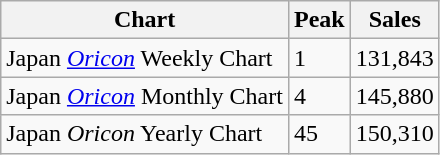<table class="wikitable sortable">
<tr>
<th>Chart</th>
<th>Peak</th>
<th>Sales</th>
</tr>
<tr>
<td>Japan <em><a href='#'>Oricon</a></em> Weekly Chart</td>
<td>1</td>
<td>131,843</td>
</tr>
<tr>
<td>Japan <em><a href='#'>Oricon</a></em> Monthly Chart</td>
<td>4</td>
<td>145,880</td>
</tr>
<tr>
<td>Japan <em>Oricon</em> Yearly Chart</td>
<td>45</td>
<td>150,310</td>
</tr>
</table>
